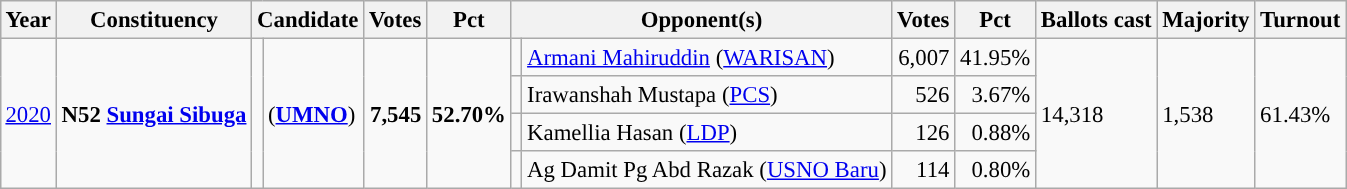<table class="wikitable" style="margin:0.5em ; font-size:95%">
<tr>
<th>Year</th>
<th>Constituency</th>
<th colspan=2>Candidate</th>
<th>Votes</th>
<th>Pct</th>
<th colspan=2>Opponent(s)</th>
<th>Votes</th>
<th>Pct</th>
<th>Ballots cast</th>
<th>Majority</th>
<th>Turnout</th>
</tr>
<tr>
<td rowspan=4><a href='#'>2020</a></td>
<td rowspan=4><strong>N52 <a href='#'>Sungai Sibuga</a></strong></td>
<td rowspan=4 ></td>
<td rowspan=4> (<a href='#'><strong>UMNO</strong></a>)</td>
<td rowspan=4 align="right"><strong>7,545</strong></td>
<td rowspan=4><strong>52.70%</strong></td>
<td></td>
<td><a href='#'>Armani Mahiruddin</a> (<a href='#'>WARISAN</a>)</td>
<td align="right">6,007</td>
<td>41.95%</td>
<td rowspan=4>14,318</td>
<td rowspan=4>1,538</td>
<td rowspan=4>61.43%</td>
</tr>
<tr>
<td></td>
<td>Irawanshah Mustapa (<a href='#'>PCS</a>)</td>
<td align="right">526</td>
<td align="right">3.67%</td>
</tr>
<tr>
<td></td>
<td>Kamellia Hasan (<a href='#'>LDP</a>)</td>
<td align="right">126</td>
<td align="right">0.88%</td>
</tr>
<tr>
<td bgcolor=></td>
<td>Ag Damit Pg Abd Razak (<a href='#'>USNO Baru</a>)</td>
<td align="right">114</td>
<td align="right">0.80%</td>
</tr>
</table>
